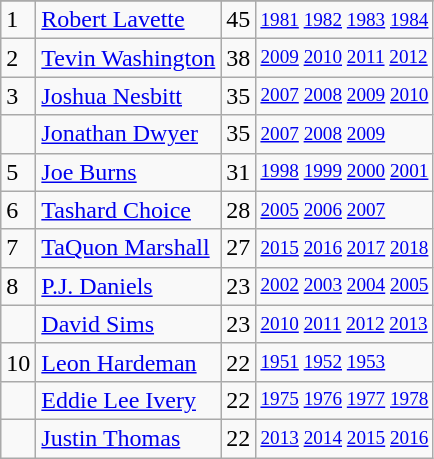<table class="wikitable">
<tr>
</tr>
<tr>
<td>1</td>
<td><a href='#'>Robert Lavette</a></td>
<td>45</td>
<td style="font-size:80%;"><a href='#'>1981</a> <a href='#'>1982</a> <a href='#'>1983</a> <a href='#'>1984</a></td>
</tr>
<tr>
<td>2</td>
<td><a href='#'>Tevin Washington</a></td>
<td>38</td>
<td style="font-size:80%;"><a href='#'>2009</a> <a href='#'>2010</a> <a href='#'>2011</a> <a href='#'>2012</a></td>
</tr>
<tr>
<td>3</td>
<td><a href='#'>Joshua Nesbitt</a></td>
<td>35</td>
<td style="font-size:80%;"><a href='#'>2007</a> <a href='#'>2008</a> <a href='#'>2009</a> <a href='#'>2010</a></td>
</tr>
<tr>
<td></td>
<td><a href='#'>Jonathan Dwyer</a></td>
<td>35</td>
<td style="font-size:80%;"><a href='#'>2007</a> <a href='#'>2008</a> <a href='#'>2009</a></td>
</tr>
<tr>
<td>5</td>
<td><a href='#'>Joe Burns</a></td>
<td>31</td>
<td style="font-size:80%;"><a href='#'>1998</a> <a href='#'>1999</a> <a href='#'>2000</a> <a href='#'>2001</a></td>
</tr>
<tr>
<td>6</td>
<td><a href='#'>Tashard Choice</a></td>
<td>28</td>
<td style="font-size:80%;"><a href='#'>2005</a> <a href='#'>2006</a> <a href='#'>2007</a></td>
</tr>
<tr>
<td>7</td>
<td><a href='#'>TaQuon Marshall</a></td>
<td>27</td>
<td style="font-size:80%;"><a href='#'>2015</a> <a href='#'>2016</a> <a href='#'>2017</a> <a href='#'>2018</a></td>
</tr>
<tr>
<td>8</td>
<td><a href='#'>P.J. Daniels</a></td>
<td>23</td>
<td style="font-size:80%;"><a href='#'>2002</a> <a href='#'>2003</a> <a href='#'>2004</a> <a href='#'>2005</a></td>
</tr>
<tr>
<td></td>
<td><a href='#'>David Sims</a></td>
<td>23</td>
<td style="font-size:80%;"><a href='#'>2010</a> <a href='#'>2011</a> <a href='#'>2012</a> <a href='#'>2013</a></td>
</tr>
<tr>
<td>10</td>
<td><a href='#'>Leon Hardeman</a></td>
<td>22</td>
<td style="font-size:80%;"><a href='#'>1951</a> <a href='#'>1952</a> <a href='#'>1953</a></td>
</tr>
<tr>
<td></td>
<td><a href='#'>Eddie Lee Ivery</a></td>
<td>22</td>
<td style="font-size:80%;"><a href='#'>1975</a> <a href='#'>1976</a> <a href='#'>1977</a> <a href='#'>1978</a></td>
</tr>
<tr>
<td></td>
<td><a href='#'>Justin Thomas</a></td>
<td>22</td>
<td style="font-size:80%;"><a href='#'>2013</a> <a href='#'>2014</a> <a href='#'>2015</a> <a href='#'>2016</a></td>
</tr>
</table>
